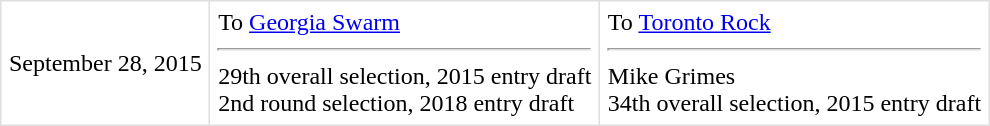<table border=1 style="border-collapse:collapse" bordercolor="#DFDFDF"  cellpadding="5">
<tr>
<td>September 28, 2015</td>
<td valign="top">To <a href='#'>Georgia Swarm</a><hr>29th overall selection, 2015 entry draft<br>2nd round selection, 2018 entry draft</td>
<td valign="top">To <a href='#'>Toronto Rock</a><hr>Mike Grimes<br>34th overall selection, 2015 entry draft</td>
</tr>
</table>
